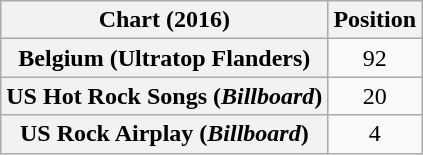<table class="wikitable plainrowheaders sortable" style="text-align:center">
<tr>
<th>Chart (2016)</th>
<th>Position</th>
</tr>
<tr>
<th scope="row">Belgium (Ultratop Flanders)</th>
<td>92</td>
</tr>
<tr>
<th scope="row">US Hot Rock Songs (<em>Billboard</em>)</th>
<td>20</td>
</tr>
<tr>
<th scope="row">US Rock Airplay (<em>Billboard</em>)</th>
<td>4</td>
</tr>
</table>
